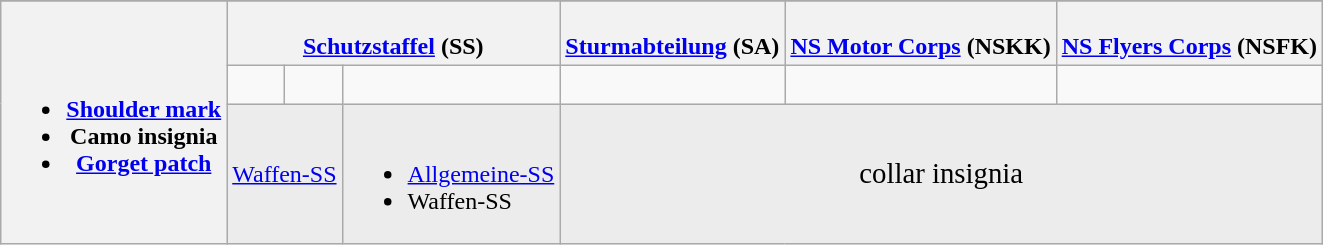<table class="wikitable">
<tr>
</tr>
<tr>
<th rowspan=3 align=left bgcolor="#ececec"><br><ul><li><a href='#'>Shoulder mark</a></li><li>Camo insignia</li><li><a href='#'>Gorget patch</a></li></ul></th>
<th colspan=3 bgcolor="#acacac"> <br><a href='#'>Schutzstaffel</a> (SS)</th>
<th bgcolor="#EECFA1"><br><a href='#'>Sturmabteilung</a> (SA)</th>
<th bgcolor="#cdcdcd"><br> <a href='#'>NS Motor Corps</a> (NSKK)</th>
<th bgcolor="#ececec"><br><a href='#'>NS Flyers Corps</a> (NSFK)</th>
</tr>
<tr align="center">
<td></td>
<td><br></td>
<td></td>
<td></td>
<td></td>
<td></td>
</tr>
<tr align="center" bgcolor="#ececec">
<td colspan=2><a href='#'>Waffen-SS</a></td>
<td align=left><br><ul><li><a href='#'>Allgemeine-SS</a></li><li>Waffen-SS</li></ul></td>
<td colspan=3><big>collar insignia</big></td>
</tr>
</table>
